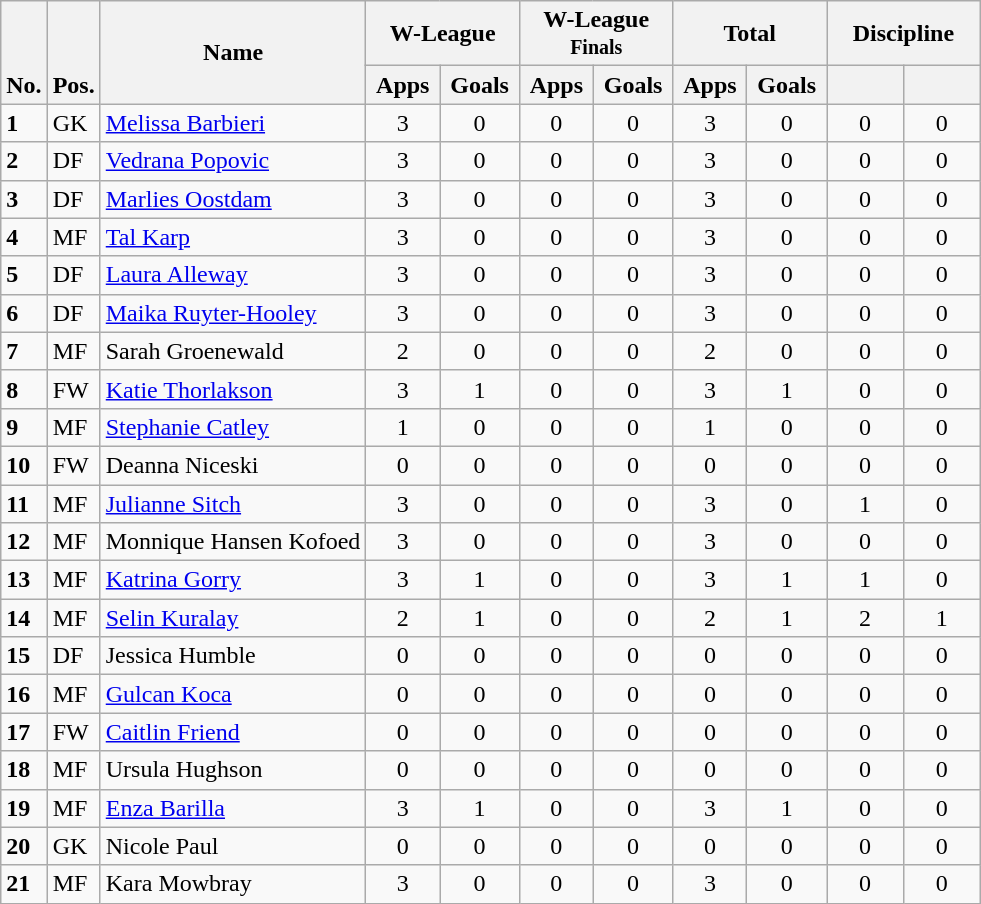<table class="wikitable" style="text-align:center">
<tr>
<th rowspan="2" style="vertical-align:bottom;">No.</th>
<th rowspan="2" style="vertical-align:bottom;">Pos.</th>
<th rowspan="2">Name</th>
<th colspan="2" style="width:95px;">W-League</th>
<th colspan="2" style="width:95px;">W-League<br><small>Finals</small></th>
<th colspan="2" style="width:95px;">Total</th>
<th colspan="2" style="width:95px;">Discipline</th>
</tr>
<tr>
<th>Apps</th>
<th>Goals</th>
<th>Apps</th>
<th>Goals</th>
<th>Apps</th>
<th>Goals</th>
<th></th>
<th></th>
</tr>
<tr>
<td align="left"><strong>1</strong></td>
<td align="left">GK</td>
<td align="left"> <a href='#'>Melissa Barbieri</a></td>
<td>3</td>
<td>0</td>
<td>0</td>
<td>0</td>
<td>3</td>
<td>0</td>
<td>0</td>
<td>0</td>
</tr>
<tr>
<td align="left"><strong>2</strong></td>
<td align="left">DF</td>
<td align="left"> <a href='#'>Vedrana Popovic</a></td>
<td>3</td>
<td>0</td>
<td>0</td>
<td>0</td>
<td>3</td>
<td>0</td>
<td>0</td>
<td>0</td>
</tr>
<tr>
<td align="left"><strong>3</strong></td>
<td align="left">DF</td>
<td align="left"> <a href='#'>Marlies Oostdam</a></td>
<td>3</td>
<td>0</td>
<td>0</td>
<td>0</td>
<td>3</td>
<td>0</td>
<td>0</td>
<td>0</td>
</tr>
<tr>
<td align="left"><strong>4</strong></td>
<td align="left">MF</td>
<td align="left"> <a href='#'>Tal Karp</a></td>
<td>3</td>
<td>0</td>
<td>0</td>
<td>0</td>
<td>3</td>
<td>0</td>
<td>0</td>
<td>0</td>
</tr>
<tr>
<td align="left"><strong>5</strong></td>
<td align="left">DF</td>
<td align="left"> <a href='#'>Laura Alleway</a></td>
<td>3</td>
<td>0</td>
<td>0</td>
<td>0</td>
<td>3</td>
<td>0</td>
<td>0</td>
<td>0</td>
</tr>
<tr>
<td align="left"><strong>6</strong></td>
<td align="left">DF</td>
<td align="left"> <a href='#'>Maika Ruyter-Hooley</a></td>
<td>3</td>
<td>0</td>
<td>0</td>
<td>0</td>
<td>3</td>
<td>0</td>
<td>0</td>
<td>0</td>
</tr>
<tr>
<td align="left"><strong>7</strong></td>
<td align="left">MF</td>
<td align="left"> Sarah Groenewald</td>
<td>2</td>
<td>0</td>
<td>0</td>
<td>0</td>
<td>2</td>
<td>0</td>
<td>0</td>
<td>0</td>
</tr>
<tr>
<td align="left"><strong>8</strong></td>
<td align="left">FW</td>
<td align="left"> <a href='#'>Katie Thorlakson</a></td>
<td>3</td>
<td>1</td>
<td>0</td>
<td>0</td>
<td>3</td>
<td>1</td>
<td>0</td>
<td>0</td>
</tr>
<tr>
<td align="left"><strong>9</strong></td>
<td align="left">MF</td>
<td align="left"> <a href='#'>Stephanie Catley</a></td>
<td>1</td>
<td>0</td>
<td>0</td>
<td>0</td>
<td>1</td>
<td>0</td>
<td>0</td>
<td>0</td>
</tr>
<tr>
<td align="left"><strong>10</strong></td>
<td align="left">FW</td>
<td align="left"> Deanna Niceski</td>
<td>0</td>
<td>0</td>
<td>0</td>
<td>0</td>
<td>0</td>
<td>0</td>
<td>0</td>
<td>0</td>
</tr>
<tr>
<td align="left"><strong>11</strong></td>
<td align="left">MF</td>
<td align="left"> <a href='#'>Julianne Sitch</a></td>
<td>3</td>
<td>0</td>
<td>0</td>
<td>0</td>
<td>3</td>
<td>0</td>
<td>1</td>
<td>0</td>
</tr>
<tr>
<td align="left"><strong>12</strong></td>
<td align="left">MF</td>
<td align="left"> Monnique Hansen Kofoed</td>
<td>3</td>
<td>0</td>
<td>0</td>
<td>0</td>
<td>3</td>
<td>0</td>
<td>0</td>
<td>0</td>
</tr>
<tr>
<td align="left"><strong>13</strong></td>
<td align="left">MF</td>
<td align="left"> <a href='#'>Katrina Gorry</a></td>
<td>3</td>
<td>1</td>
<td>0</td>
<td>0</td>
<td>3</td>
<td>1</td>
<td>1</td>
<td>0</td>
</tr>
<tr>
<td align="left"><strong>14</strong></td>
<td align="left">MF</td>
<td align="left"> <a href='#'>Selin Kuralay</a></td>
<td>2</td>
<td>1</td>
<td>0</td>
<td>0</td>
<td>2</td>
<td>1</td>
<td>2</td>
<td>1</td>
</tr>
<tr>
<td align="left"><strong>15</strong></td>
<td align="left">DF</td>
<td align="left"> Jessica Humble</td>
<td>0</td>
<td>0</td>
<td>0</td>
<td>0</td>
<td>0</td>
<td>0</td>
<td>0</td>
<td>0</td>
</tr>
<tr>
<td align="left"><strong>16</strong></td>
<td align="left">MF</td>
<td align="left"> <a href='#'>Gulcan Koca</a></td>
<td>0</td>
<td>0</td>
<td>0</td>
<td>0</td>
<td>0</td>
<td>0</td>
<td>0</td>
<td>0</td>
</tr>
<tr>
<td align="left"><strong>17</strong></td>
<td align="left">FW</td>
<td align="left"> <a href='#'>Caitlin Friend</a></td>
<td>0</td>
<td>0</td>
<td>0</td>
<td>0</td>
<td>0</td>
<td>0</td>
<td>0</td>
<td>0</td>
</tr>
<tr>
<td align="left"><strong>18</strong></td>
<td align="left">MF</td>
<td align="left"> Ursula Hughson</td>
<td>0</td>
<td>0</td>
<td>0</td>
<td>0</td>
<td>0</td>
<td>0</td>
<td>0</td>
<td>0</td>
</tr>
<tr>
<td align="left"><strong>19</strong></td>
<td align="left">MF</td>
<td align="left"> <a href='#'>Enza Barilla</a></td>
<td>3</td>
<td>1</td>
<td>0</td>
<td>0</td>
<td>3</td>
<td>1</td>
<td>0</td>
<td>0</td>
</tr>
<tr>
<td align="left"><strong>20</strong></td>
<td align="left">GK</td>
<td align="left"> Nicole Paul</td>
<td>0</td>
<td>0</td>
<td>0</td>
<td>0</td>
<td>0</td>
<td>0</td>
<td>0</td>
<td>0</td>
</tr>
<tr>
<td align="left"><strong>21</strong></td>
<td align="left">MF</td>
<td align="left"> Kara Mowbray</td>
<td>3</td>
<td>0</td>
<td>0</td>
<td>0</td>
<td>3</td>
<td>0</td>
<td>0</td>
<td>0</td>
</tr>
</table>
